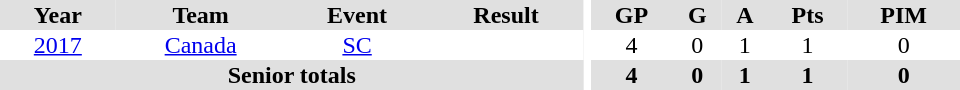<table border="0" cellpadding="1" cellspacing="0" ID="Table3" style="text-align:center; width:40em">
<tr ALIGN="center" bgcolor="#e0e0e0">
<th>Year</th>
<th>Team</th>
<th>Event</th>
<th>Result</th>
<th rowspan="99" bgcolor="#ffffff"></th>
<th>GP</th>
<th>G</th>
<th>A</th>
<th>Pts</th>
<th>PIM</th>
</tr>
<tr>
<td><a href='#'>2017</a></td>
<td><a href='#'>Canada</a></td>
<td><a href='#'>SC</a></td>
<td></td>
<td>4</td>
<td>0</td>
<td>1</td>
<td>1</td>
<td>0</td>
</tr>
<tr bgcolor="#e0e0e0">
<th colspan="4">Senior totals</th>
<th>4</th>
<th>0</th>
<th>1</th>
<th>1</th>
<th>0</th>
</tr>
</table>
